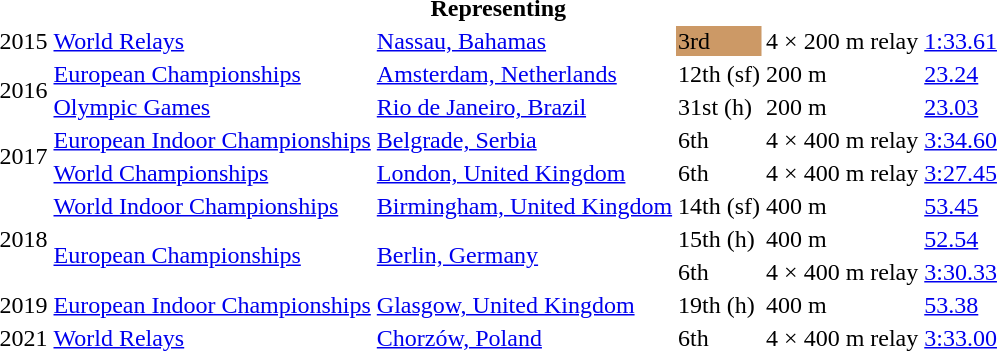<table>
<tr>
<th colspan="6">Representing </th>
</tr>
<tr>
<td>2015</td>
<td><a href='#'>World Relays</a></td>
<td><a href='#'>Nassau, Bahamas</a></td>
<td bgcolor=cc9966>3rd</td>
<td>4 × 200 m relay</td>
<td><a href='#'>1:33.61</a></td>
</tr>
<tr>
<td rowspan=2>2016</td>
<td><a href='#'>European Championships</a></td>
<td><a href='#'>Amsterdam, Netherlands</a></td>
<td>12th (sf)</td>
<td>200 m</td>
<td><a href='#'>23.24</a></td>
</tr>
<tr>
<td><a href='#'>Olympic Games</a></td>
<td><a href='#'>Rio de Janeiro, Brazil</a></td>
<td>31st (h)</td>
<td>200 m</td>
<td><a href='#'>23.03</a></td>
</tr>
<tr>
<td rowspan=2>2017</td>
<td><a href='#'>European Indoor Championships</a></td>
<td><a href='#'>Belgrade, Serbia</a></td>
<td>6th</td>
<td>4 × 400 m relay</td>
<td><a href='#'>3:34.60</a></td>
</tr>
<tr>
<td><a href='#'>World Championships</a></td>
<td><a href='#'>London, United Kingdom</a></td>
<td>6th</td>
<td>4 × 400 m relay</td>
<td><a href='#'>3:27.45</a></td>
</tr>
<tr>
<td rowspan=3>2018</td>
<td><a href='#'>World Indoor Championships</a></td>
<td><a href='#'>Birmingham, United Kingdom</a></td>
<td>14th (sf)</td>
<td>400 m</td>
<td><a href='#'>53.45</a></td>
</tr>
<tr>
<td rowspan=2><a href='#'>European Championships</a></td>
<td rowspan=2><a href='#'>Berlin, Germany</a></td>
<td>15th (h)</td>
<td>400 m</td>
<td><a href='#'>52.54</a></td>
</tr>
<tr>
<td>6th</td>
<td>4 × 400 m relay</td>
<td><a href='#'>3:30.33</a></td>
</tr>
<tr>
<td>2019</td>
<td><a href='#'>European Indoor Championships</a></td>
<td><a href='#'>Glasgow, United Kingdom</a></td>
<td>19th (h)</td>
<td>400 m</td>
<td><a href='#'>53.38</a></td>
</tr>
<tr>
<td>2021</td>
<td><a href='#'>World Relays</a></td>
<td><a href='#'>Chorzów, Poland</a></td>
<td>6th</td>
<td>4 × 400 m relay</td>
<td><a href='#'>3:33.00</a></td>
</tr>
</table>
